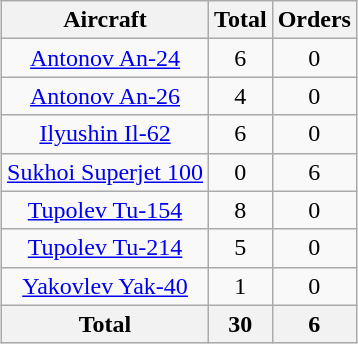<table class="wikitable" style="margin:1em auto; border-collapse:collapse; text-align:center">
<tr>
<th>Aircraft</th>
<th>Total</th>
<th>Orders</th>
</tr>
<tr>
<td><a href='#'>Antonov An-24</a></td>
<td>6</td>
<td>0</td>
</tr>
<tr>
<td><a href='#'>Antonov An-26</a></td>
<td>4</td>
<td>0</td>
</tr>
<tr>
<td><a href='#'>Ilyushin Il-62</a></td>
<td>6</td>
<td>0</td>
</tr>
<tr>
<td><a href='#'>Sukhoi Superjet 100</a></td>
<td>0</td>
<td>6</td>
</tr>
<tr>
<td><a href='#'>Tupolev Tu-154</a></td>
<td>8</td>
<td>0</td>
</tr>
<tr>
<td><a href='#'>Tupolev Tu-214</a></td>
<td>5</td>
<td>0</td>
</tr>
<tr>
<td><a href='#'>Yakovlev Yak-40</a></td>
<td>1</td>
<td>0</td>
</tr>
<tr>
<th>Total</th>
<th>30</th>
<th>6</th>
</tr>
</table>
